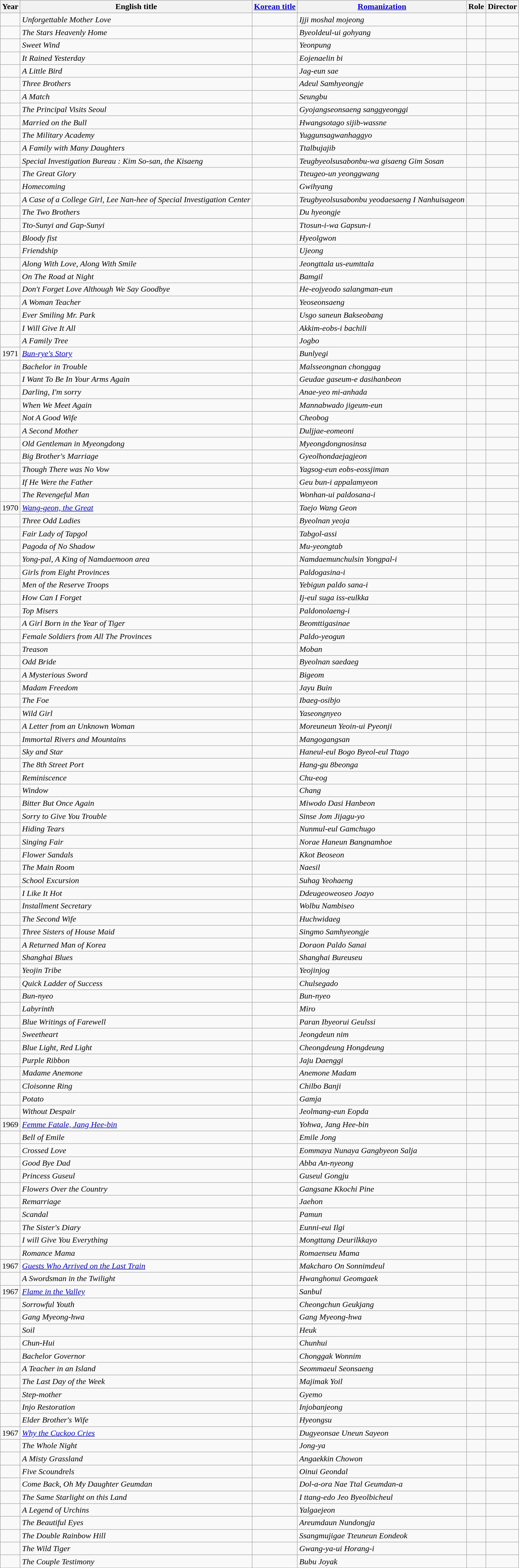<table class="wikitable">
<tr>
<th>Year</th>
<th>English title</th>
<th><a href='#'>Korean title</a></th>
<th><a href='#'>Romanization</a></th>
<th>Role</th>
<th>Director</th>
</tr>
<tr>
<td></td>
<td><em>Unforgettable Mother Love</em></td>
<td></td>
<td><em>Ijji moshal mojeong</em></td>
<td></td>
<td></td>
</tr>
<tr>
<td></td>
<td><em>The Stars Heavenly Home</em></td>
<td></td>
<td><em>Byeoldeul-ui gohyang</em></td>
<td></td>
<td></td>
</tr>
<tr>
<td></td>
<td><em>Sweet Wind</em></td>
<td></td>
<td><em>Yeonpung</em></td>
<td></td>
<td></td>
</tr>
<tr>
<td></td>
<td><em>It Rained Yesterday</em></td>
<td></td>
<td><em>Eojenaelin bi</em></td>
<td></td>
<td></td>
</tr>
<tr>
<td></td>
<td><em>A Little Bird</em></td>
<td></td>
<td><em>Jag-eun sae</em></td>
<td></td>
<td></td>
</tr>
<tr>
<td></td>
<td><em>Three Brothers</em></td>
<td></td>
<td><em>Adeul Samhyeongje</em></td>
<td></td>
<td></td>
</tr>
<tr>
<td></td>
<td><em>A Match</em></td>
<td></td>
<td><em>Seungbu</em></td>
<td></td>
<td></td>
</tr>
<tr>
<td></td>
<td><em>The Principal Visits Seoul</em></td>
<td></td>
<td><em>Gyojangseonsaeng sanggyeonggi</em></td>
<td></td>
<td></td>
</tr>
<tr>
<td></td>
<td><em>Married on the Bull</em></td>
<td></td>
<td><em>Hwangsotago sijib-wassne</em></td>
<td></td>
<td></td>
</tr>
<tr>
<td></td>
<td><em>The Military Academy</em></td>
<td></td>
<td><em>Yuggunsagwanhaggyo</em></td>
<td></td>
<td></td>
</tr>
<tr>
<td></td>
<td><em>A Family with Many Daughters</em></td>
<td></td>
<td><em>Ttalbujajib</em></td>
<td></td>
<td></td>
</tr>
<tr>
<td></td>
<td><em>Special Investigation Bureau : Kim So-san, the Kisaeng</em></td>
<td></td>
<td><em>Teugbyeolsusabonbu-wa gisaeng Gim Sosan</em></td>
<td></td>
<td></td>
</tr>
<tr>
<td></td>
<td><em>The Great Glory</em></td>
<td></td>
<td><em>Tteugeo-un yeonggwang</em></td>
<td></td>
<td></td>
</tr>
<tr>
<td></td>
<td><em>Homecoming</em></td>
<td></td>
<td><em>Gwihyang</em></td>
<td></td>
<td></td>
</tr>
<tr>
<td></td>
<td><em>A Case of a College Girl, Lee Nan-hee of Special Investigation Center</em></td>
<td></td>
<td><em>Teugbyeolsusabonbu yeodaesaeng I Nanhuisageon</em></td>
<td></td>
<td></td>
</tr>
<tr>
<td></td>
<td><em>The Two Brothers</em></td>
<td></td>
<td><em>Du hyeongje</em></td>
<td></td>
<td></td>
</tr>
<tr>
<td></td>
<td><em>Tto-Sunyi and Gap-Sunyi</em></td>
<td></td>
<td><em>Ttosun-i-wa Gapsun-i</em></td>
<td></td>
<td></td>
</tr>
<tr>
<td></td>
<td><em>Bloody fist</em></td>
<td></td>
<td><em>Hyeolgwon</em></td>
<td></td>
<td></td>
</tr>
<tr>
<td></td>
<td><em>Friendship</em></td>
<td></td>
<td><em>Ujeong</em></td>
<td></td>
<td></td>
</tr>
<tr>
<td></td>
<td><em>Along With Love, Along With Smile</em></td>
<td></td>
<td><em>Jeongttala us-eumttala</em></td>
<td></td>
<td></td>
</tr>
<tr>
<td></td>
<td><em>On The Road at Night</em></td>
<td></td>
<td><em>Bamgil</em></td>
<td></td>
<td></td>
</tr>
<tr>
<td></td>
<td><em>Don't Forget Love Although We Say Goodbye</em></td>
<td></td>
<td><em>He-eojyeodo salangman-eun</em></td>
<td></td>
<td></td>
</tr>
<tr>
<td></td>
<td><em>A Woman Teacher</em></td>
<td></td>
<td><em>Yeoseonsaeng</em></td>
<td></td>
<td></td>
</tr>
<tr>
<td></td>
<td><em>Ever Smiling Mr. Park</em></td>
<td></td>
<td><em>Usgo saneun Bakseobang</em></td>
<td></td>
<td></td>
</tr>
<tr>
<td></td>
<td><em>I Will Give It All</em></td>
<td></td>
<td><em>Akkim-eobs-i bachili</em></td>
<td></td>
<td></td>
</tr>
<tr>
<td></td>
<td><em>A Family Tree</em></td>
<td></td>
<td><em>Jogbo</em></td>
<td></td>
<td></td>
</tr>
<tr>
<td>1971</td>
<td><em><a href='#'>Bun-rye's Story</a></em></td>
<td></td>
<td><em>Bunlyegi</em></td>
<td></td>
<td></td>
</tr>
<tr>
<td></td>
<td><em>Bachelor in Trouble</em></td>
<td></td>
<td><em>Malsseongnan chonggag</em></td>
<td></td>
<td></td>
</tr>
<tr>
<td></td>
<td><em>I Want To Be In Your Arms Again</em></td>
<td></td>
<td><em>Geudae gaseum-e dasihanbeon</em></td>
<td></td>
<td></td>
</tr>
<tr>
<td></td>
<td><em>Darling, I'm sorry</em></td>
<td></td>
<td><em>Anae-yeo mi-anhada</em></td>
<td></td>
<td></td>
</tr>
<tr>
<td></td>
<td><em>When We Meet Again</em></td>
<td></td>
<td><em>Mannabwado jigeum-eun</em></td>
<td></td>
<td></td>
</tr>
<tr>
<td></td>
<td><em>Not A Good Wife</em></td>
<td></td>
<td><em>Cheobog</em></td>
<td></td>
<td></td>
</tr>
<tr>
<td></td>
<td><em>A Second Mother</em></td>
<td></td>
<td><em>Duljjae-eomeoni</em></td>
<td></td>
<td></td>
</tr>
<tr>
<td></td>
<td><em>Old Gentleman in Myeongdong</em></td>
<td></td>
<td><em>Myeongdongnosinsa</em></td>
<td></td>
<td></td>
</tr>
<tr>
<td></td>
<td><em>Big Brother's Marriage</em></td>
<td></td>
<td><em>Gyeolhondaejagjeon</em></td>
<td></td>
<td></td>
</tr>
<tr>
<td></td>
<td><em>Though There was No Vow</em></td>
<td></td>
<td><em>Yagsog-eun eobs-eossjiman</em></td>
<td></td>
<td></td>
</tr>
<tr>
<td></td>
<td><em>If He Were the Father</em></td>
<td></td>
<td><em>Geu bun-i appalamyeon</em></td>
<td></td>
<td></td>
</tr>
<tr>
<td></td>
<td><em>The Revengeful Man</em></td>
<td></td>
<td><em>Wonhan-ui paldosana-i</em></td>
<td></td>
<td></td>
</tr>
<tr>
<td>1970</td>
<td><em><a href='#'>Wang-geon, the Great</a></em></td>
<td></td>
<td><em>Taejo Wang Geon</em></td>
<td></td>
<td></td>
</tr>
<tr>
<td></td>
<td><em>Three Odd Ladies</em></td>
<td></td>
<td><em>Byeolnan yeoja</em></td>
<td></td>
<td></td>
</tr>
<tr>
<td></td>
<td><em>Fair Lady of Tapgol</em></td>
<td></td>
<td><em>Tabgol-assi</em></td>
<td></td>
<td></td>
</tr>
<tr>
<td></td>
<td><em>Pagoda of No Shadow</em></td>
<td></td>
<td><em>Mu-yeongtab</em></td>
<td></td>
<td></td>
</tr>
<tr>
<td></td>
<td><em>Yong-pal, A King of Namdaemoon area</em></td>
<td></td>
<td><em>Namdaemunchulsin Yongpal-i</em></td>
<td></td>
<td></td>
</tr>
<tr>
<td></td>
<td><em>Girls from Eight Provinces</em></td>
<td></td>
<td><em>Paldogasina-i</em></td>
<td></td>
<td></td>
</tr>
<tr>
<td></td>
<td><em>Men of the Reserve Troops</em></td>
<td></td>
<td><em>Yebigun paldo sana-i</em></td>
<td></td>
<td></td>
</tr>
<tr>
<td></td>
<td><em>How Can I Forget</em></td>
<td></td>
<td><em>Ij-eul suga iss-eulkka</em></td>
<td></td>
<td></td>
</tr>
<tr>
<td></td>
<td><em>Top Misers</em></td>
<td></td>
<td><em>Paldonolaeng-i</em></td>
<td></td>
<td></td>
</tr>
<tr>
<td></td>
<td><em>A Girl Born in the Year of Tiger</em></td>
<td></td>
<td><em>Beomttigasinae</em></td>
<td></td>
<td></td>
</tr>
<tr>
<td></td>
<td><em>Female Soldiers from All The Provinces</em></td>
<td></td>
<td><em>Paldo-yeogun</em></td>
<td></td>
<td></td>
</tr>
<tr>
<td></td>
<td><em>Treason</em></td>
<td></td>
<td><em>Moban</em></td>
<td></td>
<td></td>
</tr>
<tr>
<td></td>
<td><em>Odd Bride</em></td>
<td></td>
<td><em>Byeolnan saedaeg</em></td>
<td></td>
<td></td>
</tr>
<tr>
<td></td>
<td><em>A Mysterious Sword</em></td>
<td></td>
<td><em>Bigeom</em></td>
<td></td>
<td></td>
</tr>
<tr>
<td></td>
<td><em>Madam Freedom</em></td>
<td></td>
<td><em>Jayu Buin</em></td>
<td></td>
<td></td>
</tr>
<tr>
<td></td>
<td><em>The Foe</em></td>
<td></td>
<td><em>Ibaeg-osibjo</em></td>
<td></td>
<td></td>
</tr>
<tr>
<td></td>
<td><em>Wild Girl</em></td>
<td></td>
<td><em>Yaseongnyeo</em></td>
<td></td>
<td></td>
</tr>
<tr>
<td></td>
<td><em>A Letter from an Unknown Woman</em></td>
<td></td>
<td><em>Moreuneun Yeoin-ui Pyeonji</em></td>
<td></td>
<td></td>
</tr>
<tr>
<td></td>
<td><em>Immortal Rivers and Mountains</em></td>
<td></td>
<td><em>Mangogangsan</em></td>
<td></td>
<td></td>
</tr>
<tr>
<td></td>
<td><em>Sky and Star</em></td>
<td></td>
<td><em>Haneul-eul Bogo Byeol-eul Ttago</em></td>
<td></td>
<td></td>
</tr>
<tr>
<td></td>
<td><em>The 8th Street Port</em></td>
<td></td>
<td><em>Hang-gu 8beonga</em></td>
<td></td>
<td></td>
</tr>
<tr>
<td></td>
<td><em>Reminiscence</em></td>
<td></td>
<td><em>Chu-eog</em></td>
<td></td>
<td></td>
</tr>
<tr>
<td></td>
<td><em>Window</em></td>
<td></td>
<td><em>Chang</em></td>
<td></td>
<td></td>
</tr>
<tr>
<td></td>
<td><em>Bitter But Once Again</em></td>
<td></td>
<td><em>Miwodo Dasi Hanbeon</em></td>
<td></td>
<td></td>
</tr>
<tr>
<td></td>
<td><em>Sorry to Give You Trouble</em></td>
<td></td>
<td><em>Sinse Jom Jijagu-yo</em></td>
<td></td>
<td></td>
</tr>
<tr>
<td></td>
<td><em>Hiding Tears</em></td>
<td></td>
<td><em>Nunmul-eul Gamchugo</em></td>
<td></td>
<td></td>
</tr>
<tr>
<td></td>
<td><em>Singing Fair</em></td>
<td></td>
<td><em>Norae Haneun Bangnamhoe</em></td>
<td></td>
<td></td>
</tr>
<tr>
<td></td>
<td><em>Flower Sandals</em></td>
<td></td>
<td><em>Kkot Beoseon</em></td>
<td></td>
<td></td>
</tr>
<tr>
<td></td>
<td><em>The Main Room</em></td>
<td></td>
<td><em>Naesil</em></td>
<td></td>
<td></td>
</tr>
<tr>
<td></td>
<td><em>School Excursion</em></td>
<td></td>
<td><em>Suhag Yeohaeng</em></td>
<td></td>
<td></td>
</tr>
<tr>
<td></td>
<td><em>I Like It Hot</em></td>
<td></td>
<td><em>Ddeugeoweoseo Joayo</em></td>
<td></td>
<td></td>
</tr>
<tr>
<td></td>
<td><em>Installment Secretary</em></td>
<td></td>
<td><em>Wolbu Nambiseo</em></td>
<td></td>
<td></td>
</tr>
<tr>
<td></td>
<td><em>The Second Wife</em></td>
<td></td>
<td><em>Huchwidaeg</em></td>
<td></td>
<td></td>
</tr>
<tr>
<td></td>
<td><em>Three Sisters of House Maid</em></td>
<td></td>
<td><em>Singmo Samhyeongje</em></td>
<td></td>
<td></td>
</tr>
<tr>
<td></td>
<td><em>A Returned Man of Korea</em></td>
<td></td>
<td><em>Doraon Paldo Sanai</em></td>
<td></td>
<td></td>
</tr>
<tr>
<td></td>
<td><em>Shanghai Blues</em></td>
<td></td>
<td><em>Shanghai Bureuseu</em></td>
<td></td>
<td></td>
</tr>
<tr>
<td></td>
<td><em>Yeojin Tribe</em></td>
<td></td>
<td><em>Yeojinjog</em></td>
<td></td>
<td></td>
</tr>
<tr>
<td></td>
<td><em>Quick Ladder of Success</em></td>
<td></td>
<td><em>Chulsegado</em></td>
<td></td>
<td></td>
</tr>
<tr>
<td></td>
<td><em>Bun-nyeo</em></td>
<td></td>
<td><em>Bun-nyeo</em></td>
<td></td>
<td></td>
</tr>
<tr>
<td></td>
<td><em>Labyrinth</em></td>
<td></td>
<td><em>Miro</em></td>
<td></td>
<td></td>
</tr>
<tr>
<td></td>
<td><em>Blue Writings of Farewell</em></td>
<td></td>
<td><em>Paran Ibyeorui Geulssi</em></td>
<td></td>
<td></td>
</tr>
<tr>
<td></td>
<td><em>Sweetheart</em></td>
<td></td>
<td><em>Jeongdeun nim</em></td>
<td></td>
<td></td>
</tr>
<tr>
<td></td>
<td><em>Blue Light, Red Light</em></td>
<td></td>
<td><em>Cheongdeung Hongdeung</em></td>
<td></td>
<td></td>
</tr>
<tr>
<td></td>
<td><em>Purple Ribbon</em></td>
<td></td>
<td><em>Jaju Daenggi</em></td>
<td></td>
<td></td>
</tr>
<tr>
<td></td>
<td><em>Madame Anemone</em></td>
<td></td>
<td><em>Anemone Madam</em></td>
<td></td>
<td></td>
</tr>
<tr>
<td></td>
<td><em>Cloisonne Ring</em></td>
<td></td>
<td><em>Chilbo Banji</em></td>
<td></td>
<td></td>
</tr>
<tr>
<td></td>
<td><em>Potato</em></td>
<td></td>
<td><em>Gamja</em></td>
<td></td>
<td></td>
</tr>
<tr>
<td></td>
<td><em>Without Despair</em></td>
<td></td>
<td><em>Jeolmang-eun Eopda</em></td>
<td></td>
<td></td>
</tr>
<tr>
<td>1969</td>
<td><em><a href='#'>Femme Fatale, Jang Hee-bin</a></em></td>
<td></td>
<td><em>Yohwa, Jang Hee-bin</em></td>
<td></td>
<td></td>
</tr>
<tr>
<td></td>
<td><em>Bell of Emile</em></td>
<td></td>
<td><em>Emile Jong</em></td>
<td></td>
<td></td>
</tr>
<tr>
<td></td>
<td><em>Crossed Love</em></td>
<td></td>
<td><em>Eommaya Nunaya Gangbyeon Salja</em></td>
<td></td>
<td></td>
</tr>
<tr>
<td></td>
<td><em>Good Bye Dad</em></td>
<td></td>
<td><em>Abba An-nyeong</em></td>
<td></td>
<td></td>
</tr>
<tr>
<td></td>
<td><em>Princess Guseul</em></td>
<td></td>
<td><em>Guseul Gongju</em></td>
<td></td>
<td></td>
</tr>
<tr>
<td></td>
<td><em>Flowers Over the Country</em></td>
<td></td>
<td><em>Gangsane Kkochi Pine</em></td>
<td></td>
<td></td>
</tr>
<tr>
<td></td>
<td><em>Remarriage</em></td>
<td></td>
<td><em>Jaehon</em></td>
<td></td>
<td></td>
</tr>
<tr>
<td></td>
<td><em>Scandal</em></td>
<td></td>
<td><em>Pamun</em></td>
<td></td>
<td></td>
</tr>
<tr>
<td></td>
<td><em>The Sister's Diary</em></td>
<td></td>
<td><em>Eunni-eui Ilgi</em></td>
<td></td>
<td></td>
</tr>
<tr>
<td></td>
<td><em>I will Give You Everything</em></td>
<td></td>
<td><em>Mongttang Deurilkkayo</em></td>
<td></td>
<td></td>
</tr>
<tr>
<td></td>
<td><em>Romance Mama</em></td>
<td></td>
<td><em>Romaenseu Mama</em></td>
<td></td>
<td></td>
</tr>
<tr>
<td>1967</td>
<td><em><a href='#'>Guests Who Arrived on the Last Train</a></em></td>
<td></td>
<td><em>Makcharo On Sonnimdeul</em></td>
<td></td>
<td></td>
</tr>
<tr>
<td></td>
<td><em>A Swordsman in the Twilight</em></td>
<td></td>
<td><em>Hwanghonui Geomgaek</em></td>
<td></td>
<td></td>
</tr>
<tr>
<td>1967</td>
<td><em><a href='#'>Flame in the Valley</a></em></td>
<td></td>
<td><em>Sanbul</em></td>
<td></td>
<td></td>
</tr>
<tr>
<td></td>
<td><em>Sorrowful Youth</em></td>
<td></td>
<td><em>Cheongchun Geukjang</em></td>
<td></td>
<td></td>
</tr>
<tr>
<td></td>
<td><em>Gang Myeong-hwa</em></td>
<td></td>
<td><em>Gang Myeong-hwa</em></td>
<td></td>
<td></td>
</tr>
<tr>
<td></td>
<td><em>Soil</em></td>
<td></td>
<td><em>Heuk</em></td>
<td></td>
<td></td>
</tr>
<tr>
<td></td>
<td><em>Chun-Hui</em></td>
<td></td>
<td><em>Chunhui</em></td>
<td></td>
<td></td>
</tr>
<tr>
<td></td>
<td><em>Bachelor Governor</em></td>
<td></td>
<td><em>Chonggak Wonnim</em></td>
<td></td>
<td></td>
</tr>
<tr>
<td></td>
<td><em>A Teacher in an Island</em></td>
<td></td>
<td><em>Seommaeul Seonsaeng</em></td>
<td></td>
<td></td>
</tr>
<tr>
<td></td>
<td><em>The Last Day of the Week</em></td>
<td></td>
<td><em>Majimak Yoil</em></td>
<td></td>
<td></td>
</tr>
<tr>
<td></td>
<td><em>Step-mother</em></td>
<td></td>
<td><em>Gyemo</em></td>
<td></td>
<td></td>
</tr>
<tr>
<td></td>
<td><em>Injo Restoration</em></td>
<td></td>
<td><em>Injobanjeong</em></td>
<td></td>
<td></td>
</tr>
<tr>
<td></td>
<td><em>Elder Brother's Wife</em></td>
<td></td>
<td><em>Hyeongsu</em></td>
<td></td>
<td></td>
</tr>
<tr>
<td>1967</td>
<td><em><a href='#'>Why the Cuckoo Cries</a></em></td>
<td></td>
<td><em>Dugyeonsae Uneun Sayeon</em></td>
<td></td>
<td></td>
</tr>
<tr>
<td></td>
<td><em>The Whole Night</em></td>
<td></td>
<td><em>Jong-ya</em></td>
<td></td>
<td></td>
</tr>
<tr>
<td></td>
<td><em>A Misty Grassland</em></td>
<td></td>
<td><em>Angaekkin Chowon</em></td>
<td></td>
<td></td>
</tr>
<tr>
<td></td>
<td><em>Five Scoundrels</em></td>
<td></td>
<td><em>Oinui Geondal</em></td>
<td></td>
<td></td>
</tr>
<tr>
<td></td>
<td><em>Come Back, Oh My Daughter Geumdan</em></td>
<td></td>
<td><em>Dol-a-ora Nae Ttal Geumdan-a</em></td>
<td></td>
<td></td>
</tr>
<tr>
<td></td>
<td><em>The Same Starlight on this Land</em></td>
<td></td>
<td><em>I ttang-edo Jeo Byeolbicheul</em></td>
<td></td>
<td></td>
</tr>
<tr>
<td></td>
<td><em>A Legend of Urchins</em></td>
<td></td>
<td><em>Yalgaejeon</em></td>
<td></td>
<td></td>
</tr>
<tr>
<td></td>
<td><em>The Beautiful Eyes</em></td>
<td></td>
<td><em>Areumdaun Nundongja</em></td>
<td></td>
<td></td>
</tr>
<tr>
<td></td>
<td><em>The Double Rainbow Hill</em></td>
<td></td>
<td><em>Ssangmujigae Tteuneun Eondeok</em></td>
<td></td>
<td></td>
</tr>
<tr>
<td></td>
<td><em>The Wild Tiger</em></td>
<td></td>
<td><em>Gwang-ya-ui Horang-i</em></td>
<td></td>
<td></td>
</tr>
<tr>
<td></td>
<td><em>The Couple Testimony</em></td>
<td></td>
<td><em>Bubu Joyak</em></td>
<td></td>
<td></td>
</tr>
</table>
